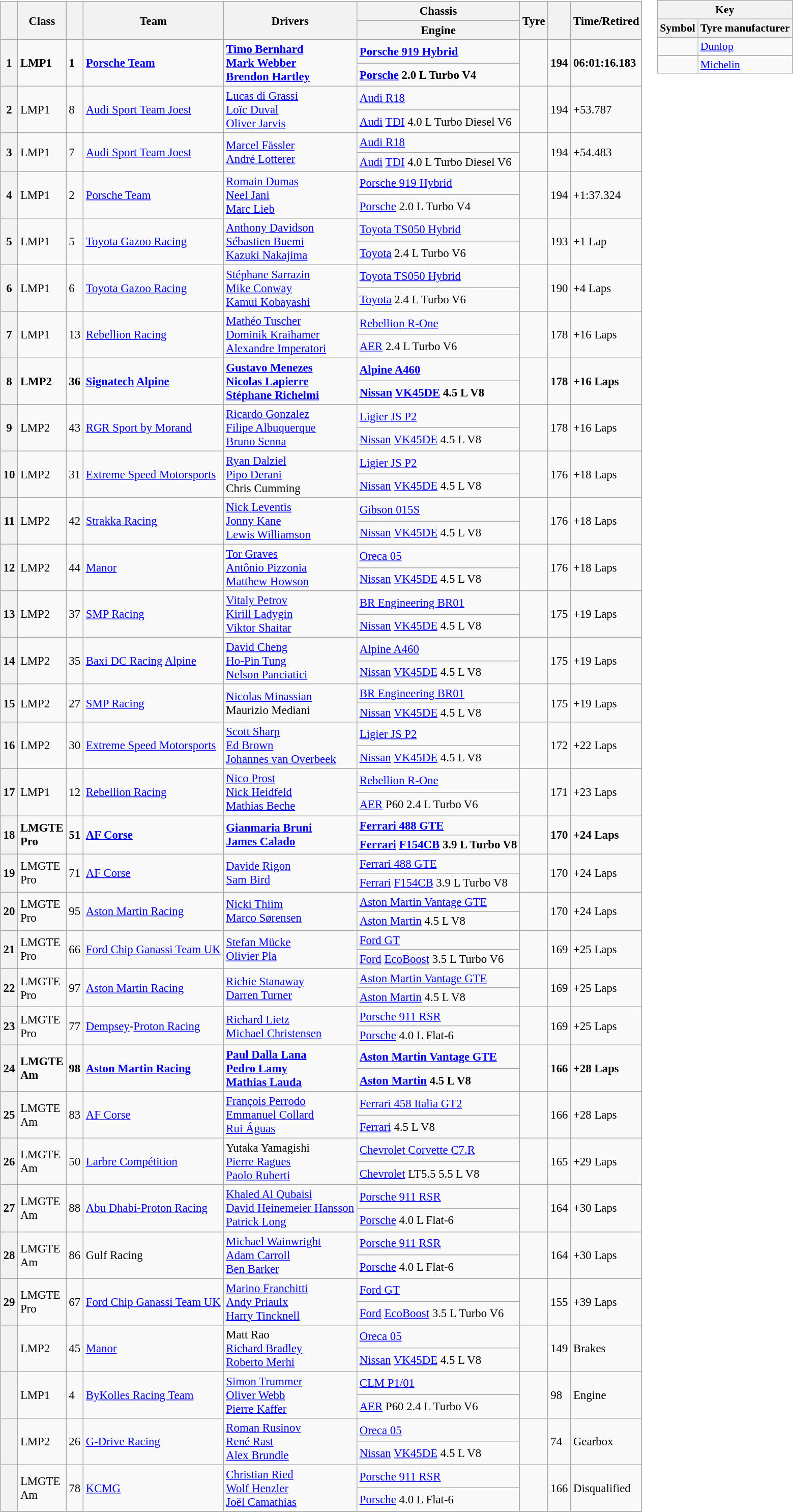<table>
<tr valign="top">
<td><br><table class="wikitable" style="font-size: 95%;">
<tr>
<th rowspan=2></th>
<th rowspan=2>Class</th>
<th rowspan=2></th>
<th rowspan=2>Team</th>
<th rowspan=2>Drivers</th>
<th>Chassis</th>
<th rowspan=2>Tyre</th>
<th rowspan=2></th>
<th rowspan=2>Time/Retired</th>
</tr>
<tr>
<th>Engine</th>
</tr>
<tr style="font-weight:bold">
<th rowspan=2>1</th>
<td rowspan=2>LMP1</td>
<td rowspan=2>1</td>
<td rowspan=2> <a href='#'>Porsche Team</a></td>
<td rowspan=2> <a href='#'>Timo Bernhard</a><br> <a href='#'>Mark Webber</a><br> <a href='#'>Brendon Hartley</a></td>
<td><a href='#'>Porsche 919 Hybrid</a></td>
<td rowspan=2></td>
<td rowspan=2>194</td>
<td rowspan=2>06:01:16.183</td>
</tr>
<tr style="font-weight:bold">
<td><a href='#'>Porsche</a> 2.0 L Turbo V4</td>
</tr>
<tr>
<th rowspan=2>2</th>
<td rowspan=2>LMP1</td>
<td rowspan=2>8</td>
<td rowspan=2> <a href='#'>Audi Sport Team Joest</a></td>
<td rowspan=2> <a href='#'>Lucas di Grassi</a><br> <a href='#'>Loïc Duval</a><br> <a href='#'>Oliver Jarvis</a></td>
<td><a href='#'>Audi R18</a></td>
<td rowspan=2></td>
<td rowspan=2>194</td>
<td rowspan=2>+53.787</td>
</tr>
<tr>
<td><a href='#'>Audi</a> <a href='#'>TDI</a> 4.0 L Turbo Diesel V6</td>
</tr>
<tr>
<th rowspan=2>3</th>
<td rowspan=2>LMP1</td>
<td rowspan=2>7</td>
<td rowspan=2> <a href='#'>Audi Sport Team Joest</a></td>
<td rowspan=2> <a href='#'>Marcel Fässler</a><br> <a href='#'>André Lotterer</a></td>
<td><a href='#'>Audi R18</a></td>
<td rowspan=2></td>
<td rowspan=2>194</td>
<td rowspan=2>+54.483</td>
</tr>
<tr>
<td><a href='#'>Audi</a> <a href='#'>TDI</a> 4.0 L Turbo Diesel V6</td>
</tr>
<tr>
<th rowspan=2>4</th>
<td rowspan=2>LMP1</td>
<td rowspan=2>2</td>
<td rowspan=2> <a href='#'>Porsche Team</a></td>
<td rowspan=2> <a href='#'>Romain Dumas</a><br> <a href='#'>Neel Jani</a><br> <a href='#'>Marc Lieb</a></td>
<td><a href='#'>Porsche 919 Hybrid</a></td>
<td rowspan=2></td>
<td rowspan=2>194</td>
<td rowspan=2>+1:37.324</td>
</tr>
<tr>
<td><a href='#'>Porsche</a> 2.0 L Turbo V4</td>
</tr>
<tr>
<th rowspan=2>5</th>
<td rowspan=2>LMP1</td>
<td rowspan=2>5</td>
<td rowspan=2> <a href='#'>Toyota Gazoo Racing</a></td>
<td rowspan=2> <a href='#'>Anthony Davidson</a><br> <a href='#'>Sébastien Buemi</a><br> <a href='#'>Kazuki Nakajima</a></td>
<td><a href='#'>Toyota TS050 Hybrid</a></td>
<td rowspan=2></td>
<td rowspan=2>193</td>
<td rowspan=2>+1 Lap</td>
</tr>
<tr>
<td><a href='#'>Toyota</a> 2.4 L Turbo V6</td>
</tr>
<tr>
<th rowspan=2>6</th>
<td rowspan=2>LMP1</td>
<td rowspan=2>6</td>
<td rowspan=2> <a href='#'>Toyota Gazoo Racing</a></td>
<td rowspan=2> <a href='#'>Stéphane Sarrazin</a><br> <a href='#'>Mike Conway</a><br> <a href='#'>Kamui Kobayashi</a></td>
<td><a href='#'>Toyota TS050 Hybrid</a></td>
<td rowspan=2></td>
<td rowspan=2>190</td>
<td rowspan=2>+4 Laps</td>
</tr>
<tr>
<td><a href='#'>Toyota</a> 2.4 L Turbo V6</td>
</tr>
<tr>
<th rowspan=2>7</th>
<td rowspan=2>LMP1</td>
<td rowspan=2>13</td>
<td rowspan=2> <a href='#'>Rebellion Racing</a></td>
<td rowspan=2> <a href='#'>Mathéo Tuscher</a><br> <a href='#'>Dominik Kraihamer</a><br> <a href='#'>Alexandre Imperatori</a></td>
<td><a href='#'>Rebellion R-One</a></td>
<td rowspan=2></td>
<td rowspan=2>178</td>
<td rowspan=2>+16 Laps</td>
</tr>
<tr>
<td><a href='#'>AER</a> 2.4 L Turbo V6</td>
</tr>
<tr style="font-weight:bold">
<th rowspan=2>8</th>
<td rowspan=2>LMP2</td>
<td rowspan=2>36</td>
<td rowspan=2> <a href='#'>Signatech</a> <a href='#'>Alpine</a></td>
<td rowspan=2> <a href='#'>Gustavo Menezes</a><br> <a href='#'>Nicolas Lapierre</a><br> <a href='#'>Stéphane Richelmi</a></td>
<td><a href='#'>Alpine A460</a></td>
<td rowspan=2></td>
<td rowspan=2>178</td>
<td rowspan=2>+16 Laps</td>
</tr>
<tr style="font-weight:bold">
<td><a href='#'>Nissan</a> <a href='#'>VK45DE</a> 4.5 L V8</td>
</tr>
<tr>
<th rowspan=2>9</th>
<td rowspan=2>LMP2</td>
<td rowspan=2>43</td>
<td rowspan=2> <a href='#'>RGR Sport by Morand</a></td>
<td rowspan=2> <a href='#'>Ricardo Gonzalez</a><br> <a href='#'>Filipe Albuquerque</a><br> <a href='#'>Bruno Senna</a></td>
<td><a href='#'>Ligier JS P2</a></td>
<td rowspan=2></td>
<td rowspan=2>178</td>
<td rowspan=2>+16 Laps</td>
</tr>
<tr>
<td><a href='#'>Nissan</a> <a href='#'>VK45DE</a> 4.5 L V8</td>
</tr>
<tr>
<th rowspan=2>10</th>
<td rowspan=2>LMP2</td>
<td rowspan=2>31</td>
<td rowspan=2> <a href='#'>Extreme Speed Motorsports</a></td>
<td rowspan=2> <a href='#'>Ryan Dalziel</a><br> <a href='#'>Pipo Derani</a><br> Chris Cumming</td>
<td><a href='#'>Ligier JS P2</a></td>
<td rowspan=2></td>
<td rowspan=2>176</td>
<td rowspan=2>+18 Laps</td>
</tr>
<tr>
<td><a href='#'>Nissan</a> <a href='#'>VK45DE</a> 4.5 L V8</td>
</tr>
<tr>
<th rowspan=2>11</th>
<td rowspan=2>LMP2</td>
<td rowspan=2>42</td>
<td rowspan=2> <a href='#'>Strakka Racing</a></td>
<td rowspan=2> <a href='#'>Nick Leventis</a><br> <a href='#'>Jonny Kane</a><br> <a href='#'>Lewis Williamson</a></td>
<td><a href='#'>Gibson 015S</a></td>
<td rowspan=2></td>
<td rowspan=2>176</td>
<td rowspan=2>+18 Laps</td>
</tr>
<tr>
<td><a href='#'>Nissan</a> <a href='#'>VK45DE</a> 4.5 L V8</td>
</tr>
<tr>
<th rowspan=2>12</th>
<td rowspan=2>LMP2</td>
<td rowspan=2>44</td>
<td rowspan=2> <a href='#'>Manor</a></td>
<td rowspan=2> <a href='#'>Tor Graves</a><br> <a href='#'>Antônio Pizzonia</a><br> <a href='#'>Matthew Howson</a></td>
<td><a href='#'>Oreca 05</a></td>
<td rowspan=2></td>
<td rowspan=2>176</td>
<td rowspan=2>+18 Laps</td>
</tr>
<tr>
<td><a href='#'>Nissan</a> <a href='#'>VK45DE</a> 4.5 L V8</td>
</tr>
<tr>
<th rowspan=2>13</th>
<td rowspan=2>LMP2</td>
<td rowspan=2>37</td>
<td rowspan=2> <a href='#'>SMP Racing</a></td>
<td rowspan=2> <a href='#'>Vitaly Petrov</a><br> <a href='#'>Kirill Ladygin</a><br> <a href='#'>Viktor Shaitar</a></td>
<td><a href='#'>BR Engineering BR01</a></td>
<td rowspan=2></td>
<td rowspan=2>175</td>
<td rowspan=2>+19 Laps</td>
</tr>
<tr>
<td><a href='#'>Nissan</a> <a href='#'>VK45DE</a> 4.5 L V8</td>
</tr>
<tr>
<th rowspan=2>14</th>
<td rowspan=2>LMP2</td>
<td rowspan=2>35</td>
<td rowspan=2> <a href='#'>Baxi DC Racing</a> <a href='#'>Alpine</a></td>
<td rowspan=2> <a href='#'>David Cheng</a><br> <a href='#'>Ho-Pin Tung</a><br> <a href='#'>Nelson Panciatici</a></td>
<td><a href='#'>Alpine A460</a></td>
<td rowspan=2></td>
<td rowspan=2>175</td>
<td rowspan=2>+19 Laps</td>
</tr>
<tr>
<td><a href='#'>Nissan</a> <a href='#'>VK45DE</a> 4.5 L V8</td>
</tr>
<tr>
<th rowspan=2>15</th>
<td rowspan=2>LMP2</td>
<td rowspan=2>27</td>
<td rowspan=2> <a href='#'>SMP Racing</a></td>
<td rowspan=2> <a href='#'>Nicolas Minassian</a><br> Maurizio Mediani</td>
<td><a href='#'>BR Engineering BR01</a></td>
<td rowspan=2></td>
<td rowspan=2>175</td>
<td rowspan=2>+19 Laps</td>
</tr>
<tr>
<td><a href='#'>Nissan</a> <a href='#'>VK45DE</a> 4.5 L V8</td>
</tr>
<tr>
<th rowspan=2>16</th>
<td rowspan=2>LMP2</td>
<td rowspan=2>30</td>
<td rowspan=2> <a href='#'>Extreme Speed Motorsports</a></td>
<td rowspan=2> <a href='#'>Scott Sharp</a><br> <a href='#'>Ed Brown</a><br> <a href='#'>Johannes van Overbeek</a></td>
<td><a href='#'>Ligier JS P2</a></td>
<td rowspan=2></td>
<td rowspan=2>172</td>
<td rowspan=2>+22 Laps</td>
</tr>
<tr>
<td><a href='#'>Nissan</a> <a href='#'>VK45DE</a> 4.5 L V8</td>
</tr>
<tr>
<th rowspan=2>17</th>
<td rowspan=2>LMP1</td>
<td rowspan=2>12</td>
<td rowspan=2> <a href='#'>Rebellion Racing</a></td>
<td rowspan=2> <a href='#'>Nico Prost</a><br> <a href='#'>Nick Heidfeld</a><br> <a href='#'>Mathias Beche</a></td>
<td><a href='#'>Rebellion R-One</a></td>
<td rowspan=2></td>
<td rowspan=2>171</td>
<td rowspan=2>+23 Laps</td>
</tr>
<tr>
<td><a href='#'>AER</a> P60 2.4 L Turbo V6</td>
</tr>
<tr style="font-weight:bold">
<th rowspan=2>18</th>
<td rowspan=2>LMGTE<br>Pro</td>
<td rowspan=2>51</td>
<td rowspan=2> <a href='#'>AF Corse</a></td>
<td rowspan=2> <a href='#'>Gianmaria Bruni</a><br> <a href='#'>James Calado</a></td>
<td><a href='#'>Ferrari 488 GTE</a></td>
<td rowspan=2></td>
<td rowspan=2>170</td>
<td rowspan=2>+24 Laps</td>
</tr>
<tr style="font-weight:bold">
<td><a href='#'>Ferrari</a> <a href='#'>F154CB</a> 3.9 L Turbo V8</td>
</tr>
<tr>
<th rowspan=2>19</th>
<td rowspan=2>LMGTE<br>Pro</td>
<td rowspan=2>71</td>
<td rowspan=2> <a href='#'>AF Corse</a></td>
<td rowspan=2> <a href='#'>Davide Rigon</a><br> <a href='#'>Sam Bird</a></td>
<td><a href='#'>Ferrari 488 GTE</a></td>
<td rowspan=2></td>
<td rowspan=2>170</td>
<td rowspan=2>+24 Laps</td>
</tr>
<tr>
<td><a href='#'>Ferrari</a> <a href='#'>F154CB</a> 3.9 L Turbo V8</td>
</tr>
<tr>
<th rowspan=2>20</th>
<td rowspan=2>LMGTE<br>Pro</td>
<td rowspan=2>95</td>
<td rowspan=2> <a href='#'>Aston Martin Racing</a></td>
<td rowspan=2> <a href='#'>Nicki Thiim</a><br> <a href='#'>Marco Sørensen</a></td>
<td><a href='#'>Aston Martin Vantage GTE</a></td>
<td rowspan=2></td>
<td rowspan=2>170</td>
<td rowspan=2>+24 Laps</td>
</tr>
<tr>
<td><a href='#'>Aston Martin</a> 4.5 L V8</td>
</tr>
<tr>
<th rowspan=2>21</th>
<td rowspan=2>LMGTE<br>Pro</td>
<td rowspan=2>66</td>
<td rowspan=2> <a href='#'>Ford Chip Ganassi Team UK</a></td>
<td rowspan=2> <a href='#'>Stefan Mücke</a><br> <a href='#'>Olivier Pla</a></td>
<td><a href='#'>Ford GT</a></td>
<td rowspan=2></td>
<td rowspan=2>169</td>
<td rowspan=2>+25 Laps</td>
</tr>
<tr>
<td><a href='#'>Ford</a> <a href='#'>EcoBoost</a> 3.5 L Turbo V6</td>
</tr>
<tr>
<th rowspan=2>22</th>
<td rowspan=2>LMGTE<br>Pro</td>
<td rowspan=2>97</td>
<td rowspan=2> <a href='#'>Aston Martin Racing</a></td>
<td rowspan=2> <a href='#'>Richie Stanaway</a><br> <a href='#'>Darren Turner</a></td>
<td><a href='#'>Aston Martin Vantage GTE</a></td>
<td rowspan=2></td>
<td rowspan=2>169</td>
<td rowspan=2>+25 Laps</td>
</tr>
<tr>
<td><a href='#'>Aston Martin</a> 4.5 L V8</td>
</tr>
<tr>
<th rowspan=2>23</th>
<td rowspan=2>LMGTE<br>Pro</td>
<td rowspan=2>77</td>
<td rowspan=2> <a href='#'>Dempsey</a>-<a href='#'>Proton Racing</a></td>
<td rowspan=2> <a href='#'>Richard Lietz</a><br> <a href='#'>Michael Christensen</a></td>
<td><a href='#'>Porsche 911 RSR</a></td>
<td rowspan=2></td>
<td rowspan=2>169</td>
<td rowspan=2>+25 Laps</td>
</tr>
<tr>
<td><a href='#'>Porsche</a> 4.0 L Flat-6</td>
</tr>
<tr style="font-weight:bold">
<th rowspan=2>24</th>
<td rowspan=2>LMGTE<br>Am</td>
<td rowspan=2>98</td>
<td rowspan=2> <a href='#'>Aston Martin Racing</a></td>
<td rowspan=2> <a href='#'>Paul Dalla Lana</a><br> <a href='#'>Pedro Lamy</a><br> <a href='#'>Mathias Lauda</a></td>
<td><a href='#'>Aston Martin Vantage GTE</a></td>
<td rowspan=2></td>
<td rowspan=2>166</td>
<td rowspan=2>+28 Laps</td>
</tr>
<tr>
<td><strong><a href='#'>Aston Martin</a> 4.5 L V8</strong></td>
</tr>
<tr>
<th rowspan=2>25</th>
<td rowspan=2>LMGTE<br>Am</td>
<td rowspan=2>83</td>
<td rowspan=2> <a href='#'>AF Corse</a></td>
<td rowspan=2> <a href='#'>François Perrodo</a><br> <a href='#'>Emmanuel Collard</a><br> <a href='#'>Rui Águas</a></td>
<td><a href='#'>Ferrari 458 Italia GT2</a></td>
<td rowspan=2></td>
<td rowspan=2>166</td>
<td rowspan=2>+28 Laps</td>
</tr>
<tr>
<td><a href='#'>Ferrari</a> 4.5 L V8</td>
</tr>
<tr>
<th rowspan=2>26</th>
<td rowspan=2>LMGTE<br>Am</td>
<td rowspan=2>50</td>
<td rowspan=2> <a href='#'>Larbre Compétition</a></td>
<td rowspan=2> Yutaka Yamagishi<br> <a href='#'>Pierre Ragues</a><br> <a href='#'>Paolo Ruberti</a></td>
<td><a href='#'>Chevrolet Corvette C7.R</a></td>
<td rowspan=2></td>
<td rowspan=2>165</td>
<td rowspan=2>+29 Laps</td>
</tr>
<tr>
<td><a href='#'>Chevrolet</a> LT5.5 5.5 L V8</td>
</tr>
<tr>
<th rowspan=2>27</th>
<td rowspan=2>LMGTE<br>Am</td>
<td rowspan=2>88</td>
<td rowspan=2> <a href='#'>Abu Dhabi-Proton Racing</a></td>
<td rowspan=2> <a href='#'>Khaled Al Qubaisi</a><br> <a href='#'>David Heinemeier Hansson</a><br> <a href='#'>Patrick Long</a></td>
<td><a href='#'>Porsche 911 RSR</a></td>
<td rowspan=2></td>
<td rowspan=2>164</td>
<td rowspan=2>+30 Laps</td>
</tr>
<tr>
<td><a href='#'>Porsche</a> 4.0 L Flat-6</td>
</tr>
<tr>
<th rowspan=2>28</th>
<td rowspan=2>LMGTE<br>Am</td>
<td rowspan=2>86</td>
<td rowspan=2> Gulf Racing</td>
<td rowspan=2> <a href='#'>Michael Wainwright</a><br> <a href='#'>Adam Carroll</a><br> <a href='#'>Ben Barker</a></td>
<td><a href='#'>Porsche 911 RSR</a></td>
<td rowspan=2></td>
<td rowspan=2>164</td>
<td rowspan=2>+30 Laps</td>
</tr>
<tr>
<td><a href='#'>Porsche</a> 4.0 L Flat-6</td>
</tr>
<tr>
<th rowspan=2>29</th>
<td rowspan=2>LMGTE<br>Pro</td>
<td rowspan=2>67</td>
<td rowspan=2> <a href='#'>Ford Chip Ganassi Team UK</a></td>
<td rowspan=2> <a href='#'>Marino Franchitti</a><br> <a href='#'>Andy Priaulx</a><br> <a href='#'>Harry Tincknell</a></td>
<td><a href='#'>Ford GT</a></td>
<td rowspan=2></td>
<td rowspan=2>155</td>
<td rowspan=2>+39 Laps</td>
</tr>
<tr>
<td><a href='#'>Ford</a> <a href='#'>EcoBoost</a> 3.5 L Turbo V6</td>
</tr>
<tr>
<th rowspan=2></th>
<td rowspan=2>LMP2</td>
<td rowspan=2>45</td>
<td rowspan=2> <a href='#'>Manor</a></td>
<td rowspan=2> Matt Rao<br> <a href='#'>Richard Bradley</a><br> <a href='#'>Roberto Merhi</a></td>
<td><a href='#'>Oreca 05</a></td>
<td rowspan=2></td>
<td rowspan=2>149</td>
<td rowspan=2>Brakes</td>
</tr>
<tr>
<td><a href='#'>Nissan</a> <a href='#'>VK45DE</a> 4.5 L V8</td>
</tr>
<tr>
<th rowspan=2></th>
<td rowspan=2>LMP1</td>
<td rowspan=2>4</td>
<td rowspan=2> <a href='#'>ByKolles Racing Team</a></td>
<td rowspan=2> <a href='#'>Simon Trummer</a><br> <a href='#'>Oliver Webb</a><br> <a href='#'>Pierre Kaffer</a></td>
<td><a href='#'>CLM P1/01</a></td>
<td rowspan=2></td>
<td rowspan=2>98</td>
<td rowspan=2>Engine</td>
</tr>
<tr>
<td><a href='#'>AER</a> P60 2.4 L Turbo V6</td>
</tr>
<tr>
<th rowspan=2></th>
<td rowspan=2>LMP2</td>
<td rowspan=2>26</td>
<td rowspan=2> <a href='#'>G-Drive Racing</a></td>
<td rowspan=2> <a href='#'>Roman Rusinov</a><br> <a href='#'>René Rast</a><br> <a href='#'>Alex Brundle</a></td>
<td><a href='#'>Oreca 05</a></td>
<td rowspan=2></td>
<td rowspan=2>74</td>
<td rowspan=2>Gearbox</td>
</tr>
<tr>
<td><a href='#'>Nissan</a> <a href='#'>VK45DE</a> 4.5 L V8</td>
</tr>
<tr>
<th rowspan=2></th>
<td rowspan=2>LMGTE<br>Am</td>
<td rowspan=2>78</td>
<td rowspan=2> <a href='#'>KCMG</a></td>
<td rowspan=2> <a href='#'>Christian Ried</a><br> <a href='#'>Wolf Henzler</a><br> <a href='#'>Joël Camathias</a></td>
<td><a href='#'>Porsche 911 RSR</a></td>
<td rowspan=2></td>
<td rowspan=2>166</td>
<td rowspan=2>Disqualified</td>
</tr>
<tr>
<td><a href='#'>Porsche</a> 4.0 L Flat-6</td>
</tr>
<tr>
</tr>
</table>
</td>
<td><br><table style="margin-right:0; font-size:90%" class="wikitable">
<tr>
<th scope="col" colspan=2>Key</th>
</tr>
<tr>
<th scope="col">Symbol</th>
<th scope="col">Tyre manufacturer</th>
</tr>
<tr>
<td></td>
<td><a href='#'>Dunlop</a></td>
</tr>
<tr>
<td></td>
<td><a href='#'>Michelin</a></td>
</tr>
</table>
</td>
</tr>
</table>
